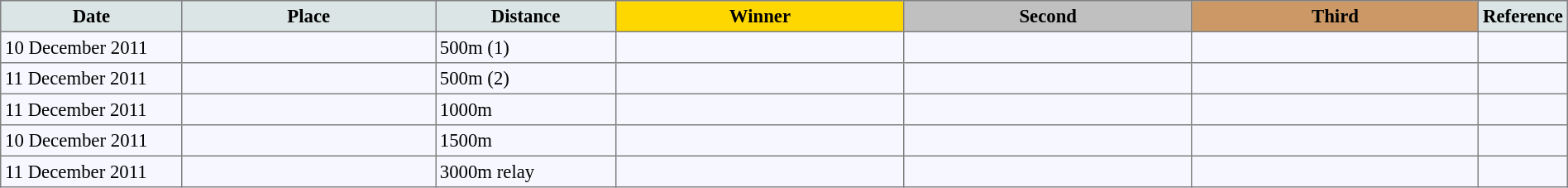<table bgcolor="#f7f8ff" cellpadding="3" cellspacing="0" border="1" style="font-size: 95%; border: gray solid 1px; border-collapse: collapse;">
<tr bgcolor="#CCCCCC">
<td align="center" bgcolor="#DCE5E5" width="150"><strong>Date</strong></td>
<td align="center" bgcolor="#DCE5E5" width="220"><strong>Place</strong></td>
<td align="center" bgcolor="#DCE5E5" width="150"><strong>Distance</strong></td>
<td align="center" bgcolor="gold" width="250"><strong>Winner</strong></td>
<td align="center" bgcolor="silver" width="250"><strong>Second</strong></td>
<td align="center" bgcolor="CC9966" width="250"><strong>Third</strong></td>
<td align="center" bgcolor="#DCE5E5" width="30"><strong>Reference</strong></td>
</tr>
<tr align="left">
<td>10 December 2011</td>
<td></td>
<td>500m (1)</td>
<td></td>
<td></td>
<td></td>
<td></td>
</tr>
<tr align="left">
<td>11 December 2011</td>
<td></td>
<td>500m (2)</td>
<td></td>
<td></td>
<td></td>
<td></td>
</tr>
<tr align="left">
<td>11 December 2011</td>
<td></td>
<td>1000m</td>
<td></td>
<td></td>
<td></td>
<td></td>
</tr>
<tr align="left">
<td>10 December 2011</td>
<td></td>
<td>1500m</td>
<td></td>
<td></td>
<td></td>
<td></td>
</tr>
<tr align="left">
<td>11 December 2011</td>
<td></td>
<td>3000m relay</td>
<td></td>
<td></td>
<td></td>
<td></td>
</tr>
</table>
